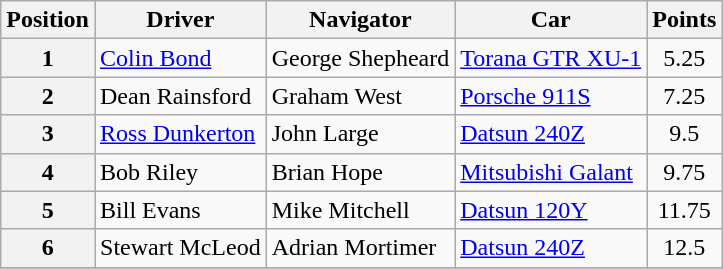<table class="wikitable" border="1">
<tr>
<th>Position</th>
<th>Driver</th>
<th>Navigator</th>
<th>Car</th>
<th>Points</th>
</tr>
<tr>
<th>1</th>
<td><a href='#'>Colin Bond</a></td>
<td>George Shepheard</td>
<td><a href='#'>Torana GTR XU-1</a></td>
<td align="center">5.25</td>
</tr>
<tr>
<th>2</th>
<td>Dean Rainsford</td>
<td>Graham West</td>
<td><a href='#'>Porsche 911S</a></td>
<td align="center">7.25</td>
</tr>
<tr>
<th>3</th>
<td><a href='#'>Ross Dunkerton</a></td>
<td>John Large</td>
<td><a href='#'>Datsun 240Z</a></td>
<td align="center">9.5</td>
</tr>
<tr>
<th>4</th>
<td>Bob Riley</td>
<td>Brian Hope</td>
<td><a href='#'>Mitsubishi Galant</a></td>
<td align="center">9.75</td>
</tr>
<tr>
<th>5</th>
<td>Bill Evans</td>
<td>Mike Mitchell</td>
<td><a href='#'>Datsun 120Y</a></td>
<td align="center">11.75</td>
</tr>
<tr>
<th>6</th>
<td>Stewart McLeod</td>
<td>Adrian Mortimer</td>
<td><a href='#'>Datsun 240Z</a></td>
<td align="center">12.5</td>
</tr>
<tr>
</tr>
</table>
